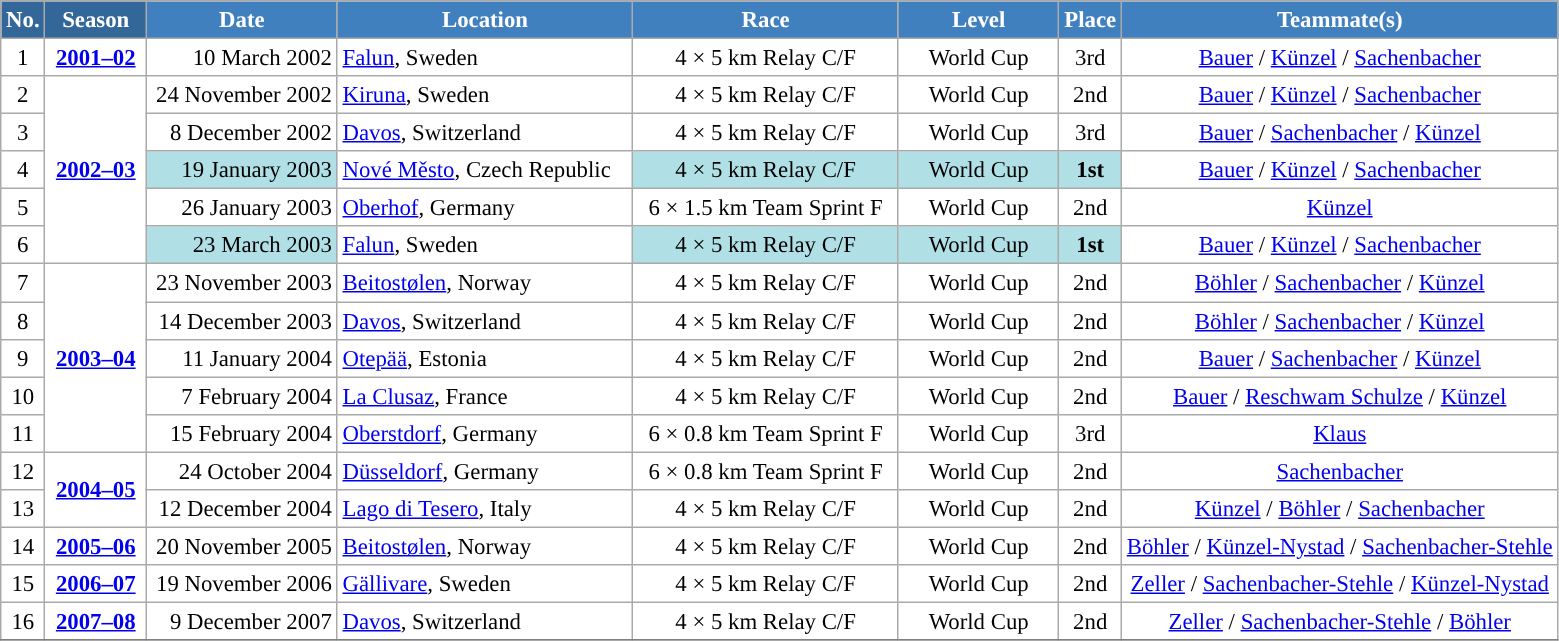<table class="wikitable sortable" style="font-size:95%; text-align:center; border:grey solid 1px; border-collapse:collapse; background:#ffffff;">
<tr style="background:#efefef;">
<th style="background-color:#369; color:white;">No.</th>
<th style="background-color:#369; color:white;">Season</th>
<th style="background-color:#4180be; color:white; width:120px;">Date</th>
<th style="background-color:#4180be; color:white; width:190px;">Location</th>
<th style="background-color:#4180be; color:white; width:170px;">Race</th>
<th style="background-color:#4180be; color:white; width:100px;">Level</th>
<th style="background-color:#4180be; color:white;">Place</th>
<th style="background-color:#4180be; color:white;">Teammate(s)</th>
</tr>
<tr>
<td align=center>1</td>
<td rowspan=1 align=center><strong> <a href='#'>2001–02</a> </strong></td>
<td align=right>10 March 2002</td>
<td align=left> <a href='#'>Falun</a>, Sweden</td>
<td>4 × 5 km Relay C/F</td>
<td>World Cup</td>
<td>3rd</td>
<td><a href='#'>Bauer</a> / <a href='#'>Künzel</a> / <a href='#'>Sachenbacher</a></td>
</tr>
<tr>
<td align=center>2</td>
<td rowspan=5 align=center><strong> <a href='#'>2002–03</a> </strong></td>
<td align=right>24 November 2002</td>
<td align=left> <a href='#'>Kiruna</a>, Sweden</td>
<td>4 × 5 km Relay C/F</td>
<td>World Cup</td>
<td>2nd</td>
<td><a href='#'>Bauer</a> / <a href='#'>Künzel</a> / <a href='#'>Sachenbacher</a></td>
</tr>
<tr>
<td align=center>3</td>
<td align=right>8 December 2002</td>
<td align=left> <a href='#'>Davos</a>, Switzerland</td>
<td>4 × 5 km Relay C/F</td>
<td>World Cup</td>
<td>3rd</td>
<td><a href='#'>Bauer</a> / <a href='#'>Sachenbacher</a> / <a href='#'>Künzel</a></td>
</tr>
<tr>
<td align=center>4</td>
<td bgcolor="#BOEOE6" align=right>19 January 2003</td>
<td align=left> <a href='#'>Nové Město</a>, Czech Republic</td>
<td bgcolor="#BOEOE6">4 × 5 km Relay C/F</td>
<td bgcolor="#BOEOE6">World Cup</td>
<td bgcolor="#BOEOE6"><strong>1st</strong></td>
<td><a href='#'>Bauer</a> / <a href='#'>Künzel</a> / <a href='#'>Sachenbacher</a></td>
</tr>
<tr>
<td align=center>5</td>
<td align=right>26 January 2003</td>
<td align=left> <a href='#'>Oberhof</a>, Germany</td>
<td>6 × 1.5 km Team Sprint F</td>
<td>World Cup</td>
<td>2nd</td>
<td><a href='#'>Künzel</a></td>
</tr>
<tr>
<td align=center>6</td>
<td bgcolor="#BOEOE6" align=right>23 March 2003</td>
<td align=left> <a href='#'>Falun</a>, Sweden</td>
<td bgcolor="#BOEOE6">4 × 5 km Relay C/F</td>
<td bgcolor="#BOEOE6">World Cup</td>
<td bgcolor="#BOEOE6"><strong>1st</strong></td>
<td><a href='#'>Bauer</a> / <a href='#'>Künzel</a> / <a href='#'>Sachenbacher</a></td>
</tr>
<tr>
<td align=center>7</td>
<td rowspan=5 align=center><strong> <a href='#'>2003–04</a> </strong></td>
<td align=right>23 November 2003</td>
<td align=left> <a href='#'>Beitostølen</a>, Norway</td>
<td>4 × 5 km Relay C/F</td>
<td>World Cup</td>
<td>2nd</td>
<td><a href='#'>Böhler</a> / <a href='#'>Sachenbacher</a> / <a href='#'>Künzel</a></td>
</tr>
<tr>
<td align=center>8</td>
<td align=right>14 December 2003</td>
<td align=left> <a href='#'>Davos</a>, Switzerland</td>
<td>4 × 5 km Relay C/F</td>
<td>World Cup</td>
<td>2nd</td>
<td><a href='#'>Böhler</a> / <a href='#'>Sachenbacher</a> / <a href='#'>Künzel</a></td>
</tr>
<tr>
<td align=center>9</td>
<td align=right>11 January 2004</td>
<td align=left> <a href='#'>Otepää</a>, Estonia</td>
<td>4 × 5 km Relay C/F</td>
<td>World Cup</td>
<td>2nd</td>
<td><a href='#'>Bauer</a> / <a href='#'>Sachenbacher</a> / <a href='#'>Künzel</a></td>
</tr>
<tr>
<td align=center>10</td>
<td align=right>7 February 2004</td>
<td align=left> <a href='#'>La Clusaz</a>, France</td>
<td>4 × 5 km Relay C/F</td>
<td>World Cup</td>
<td>2nd</td>
<td><a href='#'>Bauer</a> / <a href='#'>Reschwam Schulze</a> / <a href='#'>Künzel</a></td>
</tr>
<tr>
<td align=center>11</td>
<td align=right>15 February 2004</td>
<td align=left> <a href='#'>Oberstdorf</a>, Germany</td>
<td>6 × 0.8 km Team Sprint F</td>
<td>World Cup</td>
<td>3rd</td>
<td><a href='#'>Klaus</a></td>
</tr>
<tr>
<td align=center>12</td>
<td rowspan=2 align=center><strong> <a href='#'>2004–05</a> </strong></td>
<td align=right>24 October 2004</td>
<td align=left> <a href='#'>Düsseldorf</a>, Germany</td>
<td>6 × 0.8 km Team Sprint F</td>
<td>World Cup</td>
<td>2nd</td>
<td><a href='#'>Sachenbacher</a></td>
</tr>
<tr>
<td align=center>13</td>
<td align=right>12 December 2004</td>
<td align=left> <a href='#'>Lago di Tesero</a>, Italy</td>
<td>4 × 5 km Relay C/F</td>
<td>World Cup</td>
<td>2nd</td>
<td><a href='#'>Künzel</a> / <a href='#'>Böhler</a> / <a href='#'>Sachenbacher</a></td>
</tr>
<tr>
<td align=center>14</td>
<td rowspan=1 align=center><strong> <a href='#'>2005–06</a> </strong></td>
<td align=right>20 November 2005</td>
<td align=left> <a href='#'>Beitostølen</a>, Norway</td>
<td>4 × 5 km Relay C/F</td>
<td>World Cup</td>
<td>2nd</td>
<td><a href='#'>Böhler</a> / <a href='#'>Künzel-Nystad</a> / <a href='#'>Sachenbacher-Stehle</a></td>
</tr>
<tr>
<td align=center>15</td>
<td rowspan=1 align=center><strong> <a href='#'>2006–07</a> </strong></td>
<td align=right>19 November 2006</td>
<td align=left> <a href='#'>Gällivare</a>, Sweden</td>
<td>4 × 5 km Relay C/F</td>
<td>World Cup</td>
<td>2nd</td>
<td><a href='#'>Zeller</a> / <a href='#'>Sachenbacher-Stehle</a> / <a href='#'>Künzel-Nystad</a></td>
</tr>
<tr>
<td align=center>16</td>
<td rowspan=1 align=center><strong> <a href='#'>2007–08</a> </strong></td>
<td align=right>9 December 2007</td>
<td align=left> <a href='#'>Davos</a>, Switzerland</td>
<td>4 × 5 km Relay C/F</td>
<td>World Cup</td>
<td>2nd</td>
<td><a href='#'>Zeller</a> / <a href='#'>Sachenbacher-Stehle</a> / <a href='#'>Böhler</a></td>
</tr>
<tr>
</tr>
</table>
